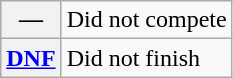<table class="wikitable">
<tr>
<th scope="row">—</th>
<td>Did not compete</td>
</tr>
<tr>
<th scope="row"><a href='#'>DNF</a></th>
<td>Did not finish</td>
</tr>
</table>
